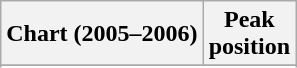<table class="wikitable sortable plainrowheaders">
<tr>
<th scope="col">Chart (2005–2006)</th>
<th scope="col">Peak<br>position</th>
</tr>
<tr>
</tr>
<tr>
</tr>
<tr>
</tr>
<tr>
</tr>
<tr>
</tr>
<tr>
</tr>
</table>
